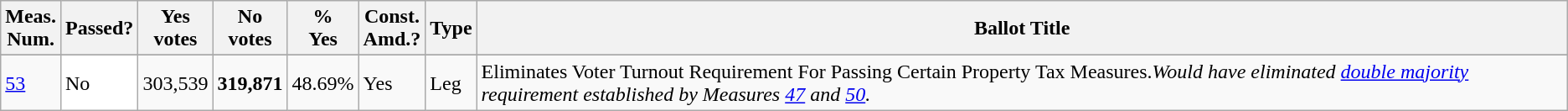<table class="wikitable sortable">
<tr>
<th>Meas.<br>Num.</th>
<th>Passed?</th>
<th>Yes<br>votes</th>
<th>No<br>votes</th>
<th>%<br>Yes</th>
<th>Const.<br>Amd.?</th>
<th>Type<br></th>
<th>Ballot Title</th>
</tr>
<tr>
</tr>
<tr>
<td><a href='#'>53</a></td>
<td style="background:white;color:black">No</td>
<td>303,539</td>
<td><strong>319,871</strong></td>
<td>48.69%</td>
<td>Yes</td>
<td>Leg</td>
<td style="text-align: left">Eliminates Voter Turnout Requirement For Passing Certain Property Tax Measures.<em>Would have eliminated <a href='#'>double majority</a> requirement established by Measures <a href='#'>47</a> and <a href='#'>50</a>.</em></td>
</tr>
</table>
